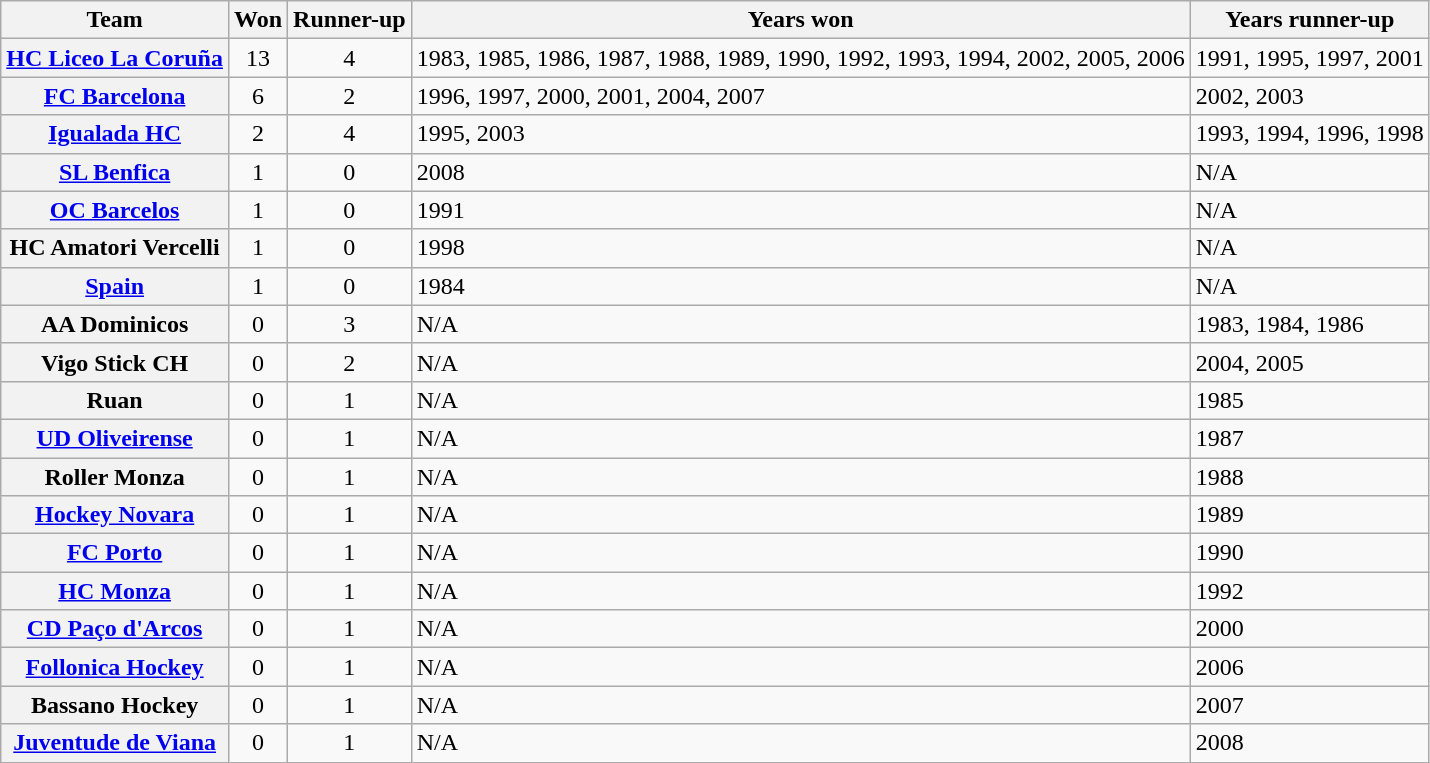<table class="wikitable sortable plainrowheaders">
<tr>
<th scope="col" class="unsortable">Team</th>
<th scope="col">Won</th>
<th scope="col">Runner-up</th>
<th scope="col" class="unsortable">Years won</th>
<th scope="col" class="unsortable">Years runner-up</th>
</tr>
<tr>
<th scope="row"> <a href='#'>HC Liceo La Coruña</a></th>
<td align="center">13</td>
<td align="center">4</td>
<td>1983, 1985, 1986, 1987, 1988, 1989, 1990, 1992, 1993, 1994, 2002, 2005, 2006</td>
<td>1991, 1995, 1997, 2001</td>
</tr>
<tr>
<th scope="row"> <a href='#'>FC Barcelona</a></th>
<td align="center">6</td>
<td align="center">2</td>
<td>1996, 1997, 2000, 2001, 2004, 2007</td>
<td>2002, 2003</td>
</tr>
<tr>
<th scope="row"> <a href='#'>Igualada HC</a></th>
<td align="center">2</td>
<td align="center">4</td>
<td>1995, 2003</td>
<td>1993, 1994, 1996, 1998</td>
</tr>
<tr>
<th scope="row"> <a href='#'>SL Benfica</a></th>
<td align="center">1</td>
<td align="center">0</td>
<td>2008</td>
<td>N/A</td>
</tr>
<tr>
<th scope="row"> <a href='#'>OC Barcelos</a></th>
<td align="center">1</td>
<td align="center">0</td>
<td>1991</td>
<td>N/A</td>
</tr>
<tr>
<th scope="row"> HC Amatori Vercelli</th>
<td align="center">1</td>
<td align="center">0</td>
<td>1998</td>
<td>N/A</td>
</tr>
<tr>
<th scope="row"> <a href='#'>Spain</a></th>
<td align="center">1</td>
<td align="center">0</td>
<td>1984</td>
<td>N/A</td>
</tr>
<tr>
<th scope="row"> AA Dominicos</th>
<td align="center">0</td>
<td align="center">3</td>
<td>N/A</td>
<td>1983, 1984, 1986</td>
</tr>
<tr>
<th scope="row"> Vigo Stick CH</th>
<td align="center">0</td>
<td align="center">2</td>
<td>N/A</td>
<td>2004, 2005</td>
</tr>
<tr>
<th scope="row">Ruan</th>
<td align="center">0</td>
<td align="center">1</td>
<td>N/A</td>
<td>1985</td>
</tr>
<tr>
<th scope="row"> <a href='#'>UD Oliveirense</a></th>
<td align="center">0</td>
<td align="center">1</td>
<td>N/A</td>
<td>1987</td>
</tr>
<tr>
<th scope="row"> Roller Monza</th>
<td align="center">0</td>
<td align="center">1</td>
<td>N/A</td>
<td>1988</td>
</tr>
<tr>
<th scope="row"> <a href='#'>Hockey Novara</a></th>
<td align="center">0</td>
<td align="center">1</td>
<td>N/A</td>
<td>1989</td>
</tr>
<tr>
<th scope="row"> <a href='#'>FC Porto</a></th>
<td align="center">0</td>
<td align="center">1</td>
<td>N/A</td>
<td>1990</td>
</tr>
<tr>
<th scope="row"> <a href='#'>HC Monza</a></th>
<td align="center">0</td>
<td align="center">1</td>
<td>N/A</td>
<td>1992</td>
</tr>
<tr>
<th scope="row"> <a href='#'>CD Paço d'Arcos</a></th>
<td align="center">0</td>
<td align="center">1</td>
<td>N/A</td>
<td>2000</td>
</tr>
<tr>
<th scope="row"> <a href='#'>Follonica Hockey</a></th>
<td align="center">0</td>
<td align="center">1</td>
<td>N/A</td>
<td>2006</td>
</tr>
<tr>
<th scope="row"> Bassano Hockey</th>
<td align="center">0</td>
<td align="center">1</td>
<td>N/A</td>
<td>2007</td>
</tr>
<tr>
<th scope="row"> <a href='#'>Juventude de Viana</a></th>
<td align="center">0</td>
<td align="center">1</td>
<td>N/A</td>
<td>2008</td>
</tr>
</table>
